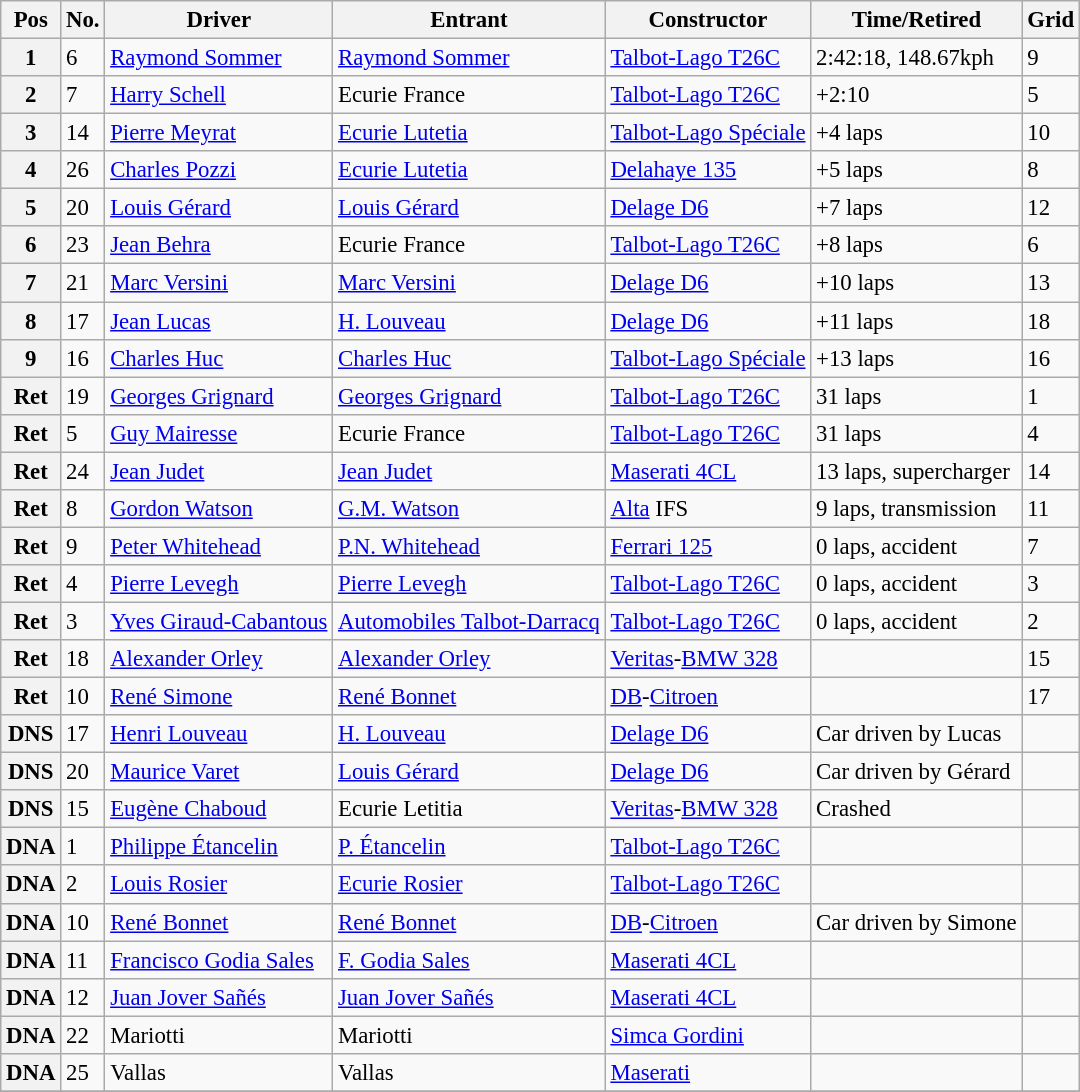<table class="wikitable sortable" style="font-size: 95%;">
<tr>
<th>Pos</th>
<th>No.</th>
<th>Driver</th>
<th>Entrant</th>
<th>Constructor</th>
<th>Time/Retired</th>
<th>Grid</th>
</tr>
<tr>
<th>1</th>
<td>6</td>
<td> <a href='#'>Raymond Sommer</a></td>
<td><a href='#'>Raymond Sommer</a></td>
<td><a href='#'>Talbot-Lago T26C</a></td>
<td>2:42:18, 148.67kph</td>
<td>9</td>
</tr>
<tr>
<th>2</th>
<td>7</td>
<td> <a href='#'>Harry Schell</a></td>
<td>Ecurie France</td>
<td><a href='#'>Talbot-Lago T26C</a></td>
<td>+2:10</td>
<td>5</td>
</tr>
<tr>
<th>3</th>
<td>14</td>
<td> <a href='#'>Pierre Meyrat</a></td>
<td><a href='#'>Ecurie Lutetia</a></td>
<td><a href='#'>Talbot-Lago Spéciale</a></td>
<td>+4 laps</td>
<td>10</td>
</tr>
<tr>
<th>4</th>
<td>26</td>
<td> <a href='#'>Charles Pozzi</a></td>
<td><a href='#'>Ecurie Lutetia</a></td>
<td><a href='#'>Delahaye 135</a></td>
<td>+5 laps</td>
<td>8</td>
</tr>
<tr>
<th>5</th>
<td>20</td>
<td> <a href='#'>Louis Gérard</a></td>
<td><a href='#'>Louis Gérard</a></td>
<td><a href='#'>Delage D6</a></td>
<td>+7 laps</td>
<td>12</td>
</tr>
<tr>
<th>6</th>
<td>23</td>
<td> <a href='#'>Jean Behra</a></td>
<td>Ecurie France</td>
<td><a href='#'>Talbot-Lago T26C</a></td>
<td>+8 laps</td>
<td>6</td>
</tr>
<tr>
<th>7</th>
<td>21</td>
<td> <a href='#'>Marc Versini</a></td>
<td><a href='#'>Marc Versini</a></td>
<td><a href='#'>Delage D6</a></td>
<td>+10 laps</td>
<td>13</td>
</tr>
<tr>
<th>8</th>
<td>17</td>
<td> <a href='#'>Jean Lucas</a></td>
<td><a href='#'>H. Louveau</a></td>
<td><a href='#'>Delage D6</a></td>
<td>+11 laps</td>
<td>18</td>
</tr>
<tr>
<th>9</th>
<td>16</td>
<td> <a href='#'>Charles Huc</a></td>
<td><a href='#'>Charles Huc</a></td>
<td><a href='#'>Talbot-Lago Spéciale</a></td>
<td>+13 laps</td>
<td>16</td>
</tr>
<tr>
<th>Ret</th>
<td>19</td>
<td> <a href='#'>Georges Grignard</a></td>
<td><a href='#'>Georges Grignard</a></td>
<td><a href='#'>Talbot-Lago T26C</a></td>
<td>31 laps</td>
<td>1</td>
</tr>
<tr>
<th>Ret</th>
<td>5</td>
<td> <a href='#'>Guy Mairesse</a></td>
<td>Ecurie France</td>
<td><a href='#'>Talbot-Lago T26C</a></td>
<td>31 laps</td>
<td>4</td>
</tr>
<tr>
<th>Ret</th>
<td>24</td>
<td> <a href='#'>Jean Judet</a></td>
<td><a href='#'>Jean Judet</a></td>
<td><a href='#'>Maserati 4CL</a></td>
<td>13 laps, supercharger</td>
<td>14</td>
</tr>
<tr>
<th>Ret</th>
<td>8</td>
<td> <a href='#'>Gordon Watson</a></td>
<td><a href='#'>G.M. Watson</a></td>
<td><a href='#'>Alta</a> IFS</td>
<td>9 laps, transmission</td>
<td>11</td>
</tr>
<tr>
<th>Ret</th>
<td>9</td>
<td> <a href='#'>Peter Whitehead</a></td>
<td><a href='#'>P.N. Whitehead</a></td>
<td><a href='#'>Ferrari 125</a></td>
<td>0 laps, accident</td>
<td>7</td>
</tr>
<tr>
<th>Ret</th>
<td>4</td>
<td> <a href='#'>Pierre Levegh</a></td>
<td><a href='#'>Pierre Levegh</a></td>
<td><a href='#'>Talbot-Lago T26C</a></td>
<td>0 laps, accident</td>
<td>3</td>
</tr>
<tr>
<th>Ret</th>
<td>3</td>
<td> <a href='#'>Yves Giraud-Cabantous</a></td>
<td><a href='#'>Automobiles Talbot-Darracq</a></td>
<td><a href='#'>Talbot-Lago T26C</a></td>
<td>0 laps, accident</td>
<td>2</td>
</tr>
<tr>
<th>Ret</th>
<td>18</td>
<td> <a href='#'>Alexander Orley</a></td>
<td><a href='#'>Alexander Orley</a></td>
<td><a href='#'>Veritas</a>-<a href='#'>BMW 328</a></td>
<td></td>
<td>15</td>
</tr>
<tr>
<th>Ret</th>
<td>10</td>
<td> <a href='#'>René Simone</a></td>
<td><a href='#'>René Bonnet</a></td>
<td><a href='#'>DB</a>-<a href='#'>Citroen</a></td>
<td></td>
<td>17</td>
</tr>
<tr>
<th>DNS</th>
<td>17</td>
<td> <a href='#'>Henri Louveau</a></td>
<td><a href='#'>H. Louveau</a></td>
<td><a href='#'>Delage D6</a></td>
<td>Car driven by Lucas</td>
<td></td>
</tr>
<tr>
<th>DNS</th>
<td>20</td>
<td> <a href='#'>Maurice Varet</a></td>
<td><a href='#'>Louis Gérard</a></td>
<td><a href='#'>Delage D6</a></td>
<td>Car driven by Gérard</td>
<td></td>
</tr>
<tr>
<th>DNS</th>
<td>15</td>
<td> <a href='#'>Eugène Chaboud</a></td>
<td>Ecurie Letitia</td>
<td><a href='#'>Veritas</a>-<a href='#'>BMW 328</a></td>
<td>Crashed</td>
<td></td>
</tr>
<tr>
<th>DNA</th>
<td>1</td>
<td> <a href='#'>Philippe Étancelin</a></td>
<td><a href='#'>P. Étancelin</a></td>
<td><a href='#'>Talbot-Lago T26C</a></td>
<td></td>
<td></td>
</tr>
<tr>
<th>DNA</th>
<td>2</td>
<td> <a href='#'>Louis Rosier</a></td>
<td><a href='#'>Ecurie Rosier</a></td>
<td><a href='#'>Talbot-Lago T26C</a></td>
<td></td>
<td></td>
</tr>
<tr>
<th>DNA</th>
<td>10</td>
<td> <a href='#'>René Bonnet</a></td>
<td><a href='#'>René Bonnet</a></td>
<td><a href='#'>DB</a>-<a href='#'>Citroen</a></td>
<td>Car driven by Simone</td>
<td></td>
</tr>
<tr>
<th>DNA</th>
<td>11</td>
<td> <a href='#'>Francisco Godia Sales</a></td>
<td><a href='#'>F. Godia Sales</a></td>
<td><a href='#'>Maserati 4CL</a></td>
<td></td>
<td></td>
</tr>
<tr>
<th>DNA</th>
<td>12</td>
<td> <a href='#'>Juan Jover Sañés</a></td>
<td><a href='#'>Juan Jover Sañés</a></td>
<td><a href='#'>Maserati 4CL</a></td>
<td></td>
<td></td>
</tr>
<tr>
<th>DNA</th>
<td>22</td>
<td> Mariotti</td>
<td>Mariotti</td>
<td><a href='#'>Simca Gordini</a></td>
<td></td>
<td></td>
</tr>
<tr>
<th>DNA</th>
<td>25</td>
<td> Vallas</td>
<td>Vallas</td>
<td><a href='#'>Maserati</a></td>
<td></td>
<td></td>
</tr>
<tr>
</tr>
</table>
